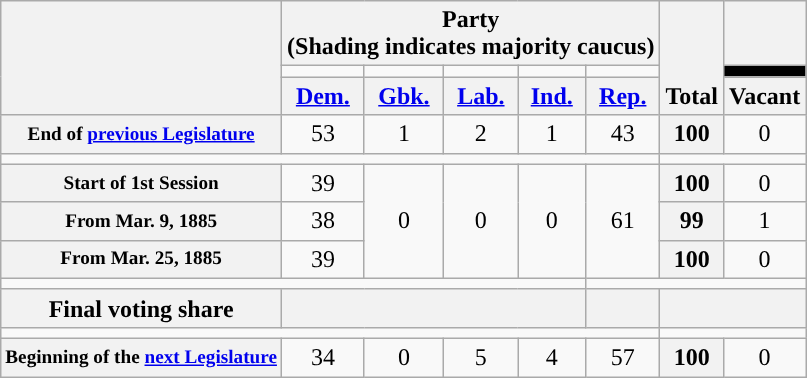<table class=wikitable style="text-align:center">
<tr style="vertical-align:bottom;">
<th rowspan=3></th>
<th colspan=5>Party <div>(Shading indicates majority caucus)</div></th>
<th rowspan=3>Total</th>
<th></th>
</tr>
<tr style="height:5px">
<td style="background-color:"></td>
<td style="background-color:"></td>
<td style="background-color:"></td>
<td style="background-color:"></td>
<td style="background-color:"></td>
<td style="background:black;"></td>
</tr>
<tr>
<th><a href='#'>Dem.</a></th>
<th><a href='#'>Gbk.</a></th>
<th><a href='#'>Lab.</a></th>
<th><a href='#'>Ind.</a></th>
<th><a href='#'>Rep.</a></th>
<th>Vacant</th>
</tr>
<tr>
<th style="font-size:80%;">End of <a href='#'>previous Legislature</a></th>
<td>53</td>
<td>1</td>
<td>2</td>
<td>1</td>
<td>43</td>
<th>100</th>
<td>0</td>
</tr>
<tr>
<td colspan=6></td>
</tr>
<tr>
<th style="font-size:80%;">Start of 1st Session</th>
<td>39</td>
<td rowspan="3">0</td>
<td rowspan="3">0</td>
<td rowspan="3">0</td>
<td rowspan="3" >61</td>
<th>100</th>
<td>0</td>
</tr>
<tr>
<th style="font-size:80%;">From Mar. 9, 1885</th>
<td>38</td>
<th>99</th>
<td>1</td>
</tr>
<tr>
<th style="font-size:80%;">From Mar. 25, 1885</th>
<td>39</td>
<th>100</th>
<td>0</td>
</tr>
<tr>
<td colspan=5></td>
</tr>
<tr>
<th>Final voting share</th>
<th colspan=4></th>
<th></th>
<th colspan=2></th>
</tr>
<tr>
<td colspan=6></td>
</tr>
<tr>
<th style="font-size:80%;">Beginning of the <a href='#'>next Legislature</a></th>
<td>34</td>
<td>0</td>
<td>5</td>
<td>4</td>
<td>57</td>
<th>100</th>
<td>0</td>
</tr>
</table>
